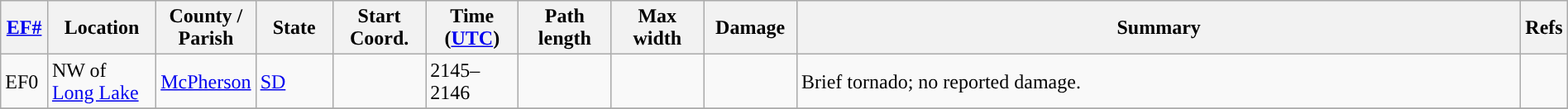<table class="wikitable sortable" style="width:100%;">
<tr>
<th scope="col" width="3%" align="center"><a href='#'>EF#</a></th>
<th scope="col" width="7%" align="center" class="unsortable">Location</th>
<th scope="col" width="6%" align="center" class="unsortable">County / Parish</th>
<th scope="col" width="5%" align="center">State</th>
<th scope="col" width="6%" align="center">Start Coord.</th>
<th scope="col" width="6%" align="center">Time (<a href='#'>UTC</a>)</th>
<th scope="col" width="6%" align="center">Path length</th>
<th scope="col" width="6%" align="center">Max width</th>
<th scope="col" width="6%" align="center">Damage</th>
<th scope="col" width="48%" class="unsortable" align="center">Summary</th>
<th scope="col" width="48%" class="unsortable" align="center">Refs</th>
</tr>
<tr>
<td>EF0</td>
<td>NW of <a href='#'>Long Lake</a></td>
<td><a href='#'>McPherson</a></td>
<td><a href='#'>SD</a></td>
<td></td>
<td>2145–2146</td>
<td></td>
<td></td>
<td></td>
<td>Brief tornado; no reported damage.</td>
<td></td>
</tr>
<tr>
</tr>
</table>
